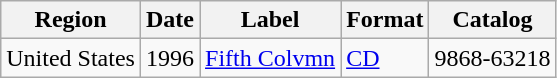<table class="wikitable">
<tr>
<th>Region</th>
<th>Date</th>
<th>Label</th>
<th>Format</th>
<th>Catalog</th>
</tr>
<tr>
<td>United States</td>
<td>1996</td>
<td><a href='#'>Fifth Colvmn</a></td>
<td><a href='#'>CD</a></td>
<td>9868-63218</td>
</tr>
</table>
